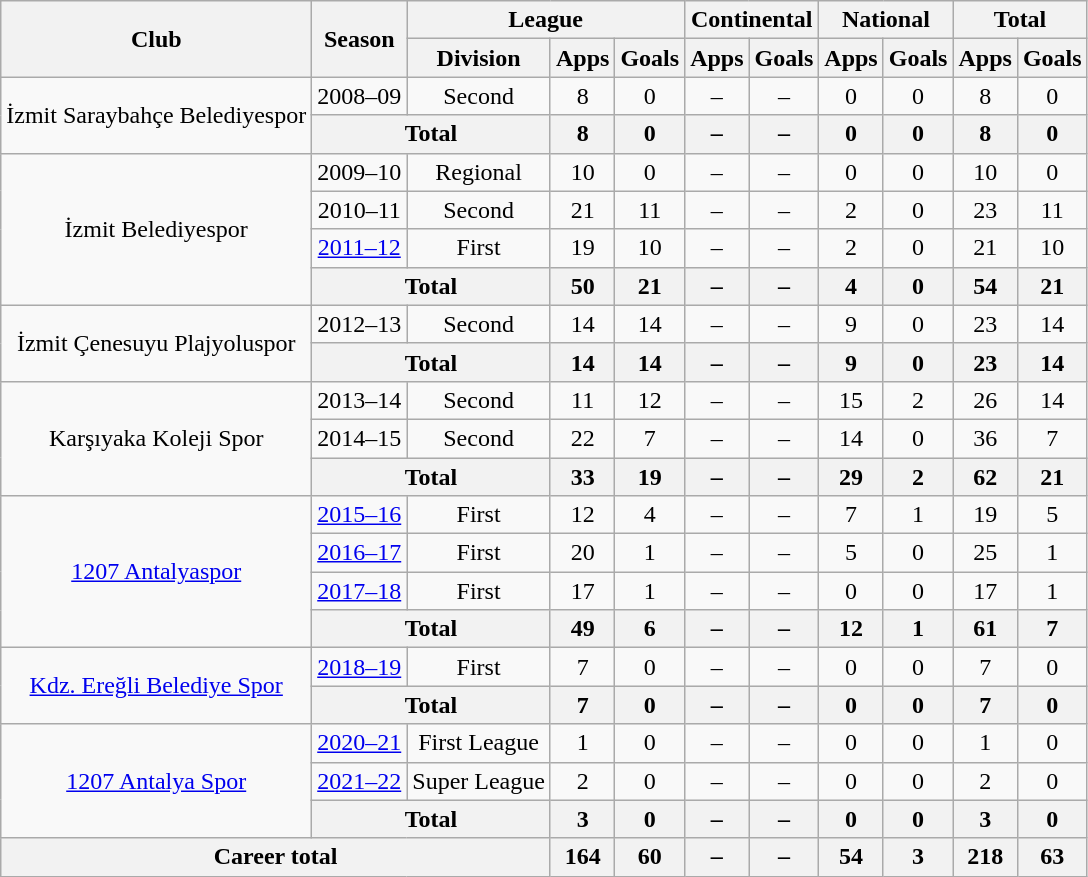<table class="wikitable" style="text-align: center;">
<tr>
<th rowspan="2">Club</th>
<th rowspan="2">Season</th>
<th colspan="3">League</th>
<th colspan="2">Continental</th>
<th colspan="2">National</th>
<th colspan="2">Total</th>
</tr>
<tr>
<th>Division</th>
<th>Apps</th>
<th>Goals</th>
<th>Apps</th>
<th>Goals</th>
<th>Apps</th>
<th>Goals</th>
<th>Apps</th>
<th>Goals</th>
</tr>
<tr>
<td rowspan=2>İzmit Saraybahçe Belediyespor</td>
<td>2008–09</td>
<td>Second</td>
<td>8</td>
<td>0</td>
<td>–</td>
<td>–</td>
<td>0</td>
<td>0</td>
<td>8</td>
<td>0</td>
</tr>
<tr>
<th colspan="2">Total</th>
<th>8</th>
<th>0</th>
<th>–</th>
<th>–</th>
<th>0</th>
<th>0</th>
<th>8</th>
<th>0</th>
</tr>
<tr>
<td rowspan=4>İzmit Belediyespor</td>
<td>2009–10</td>
<td>Regional</td>
<td>10</td>
<td>0</td>
<td>–</td>
<td>–</td>
<td>0</td>
<td>0</td>
<td>10</td>
<td>0</td>
</tr>
<tr>
<td>2010–11</td>
<td>Second</td>
<td>21</td>
<td>11</td>
<td>–</td>
<td>–</td>
<td>2</td>
<td>0</td>
<td>23</td>
<td>11</td>
</tr>
<tr>
<td><a href='#'>2011–12</a></td>
<td>First</td>
<td>19</td>
<td>10</td>
<td>–</td>
<td>–</td>
<td>2</td>
<td>0</td>
<td>21</td>
<td>10</td>
</tr>
<tr>
<th colspan="2">Total</th>
<th>50</th>
<th>21</th>
<th>–</th>
<th>–</th>
<th>4</th>
<th>0</th>
<th>54</th>
<th>21</th>
</tr>
<tr>
<td rowspan=2>İzmit Çenesuyu Plajyoluspor</td>
<td>2012–13</td>
<td>Second</td>
<td>14</td>
<td>14</td>
<td>–</td>
<td>–</td>
<td>9</td>
<td>0</td>
<td>23</td>
<td>14</td>
</tr>
<tr>
<th colspan="2">Total</th>
<th>14</th>
<th>14</th>
<th>–</th>
<th>–</th>
<th>9</th>
<th>0</th>
<th>23</th>
<th>14</th>
</tr>
<tr>
<td rowspan=3>Karşıyaka Koleji Spor</td>
<td>2013–14</td>
<td>Second</td>
<td>11</td>
<td>12</td>
<td>–</td>
<td>–</td>
<td>15</td>
<td>2</td>
<td>26</td>
<td>14</td>
</tr>
<tr>
<td>2014–15</td>
<td>Second</td>
<td>22</td>
<td>7</td>
<td>–</td>
<td>–</td>
<td>14</td>
<td>0</td>
<td>36</td>
<td>7</td>
</tr>
<tr>
<th colspan="2">Total</th>
<th>33</th>
<th>19</th>
<th>–</th>
<th>–</th>
<th>29</th>
<th>2</th>
<th>62</th>
<th>21</th>
</tr>
<tr>
<td rowspan=4><a href='#'>1207 Antalyaspor</a></td>
<td><a href='#'>2015–16</a></td>
<td>First</td>
<td>12</td>
<td>4</td>
<td>–</td>
<td>–</td>
<td>7</td>
<td>1</td>
<td>19</td>
<td>5</td>
</tr>
<tr>
<td><a href='#'>2016–17</a></td>
<td>First</td>
<td>20</td>
<td>1</td>
<td>–</td>
<td>–</td>
<td>5</td>
<td>0</td>
<td>25</td>
<td>1</td>
</tr>
<tr>
<td><a href='#'>2017–18</a></td>
<td>First</td>
<td>17</td>
<td>1</td>
<td>–</td>
<td>–</td>
<td>0</td>
<td>0</td>
<td>17</td>
<td>1</td>
</tr>
<tr>
<th colspan="2">Total</th>
<th>49</th>
<th>6</th>
<th>–</th>
<th>–</th>
<th>12</th>
<th>1</th>
<th>61</th>
<th>7</th>
</tr>
<tr>
<td rowspan=2><a href='#'>Kdz. Ereğli Belediye Spor</a></td>
<td><a href='#'>2018–19</a></td>
<td>First</td>
<td>7</td>
<td>0</td>
<td>–</td>
<td>–</td>
<td>0</td>
<td>0</td>
<td>7</td>
<td>0</td>
</tr>
<tr>
<th colspan="2">Total</th>
<th>7</th>
<th>0</th>
<th>–</th>
<th>–</th>
<th>0</th>
<th>0</th>
<th>7</th>
<th>0</th>
</tr>
<tr>
<td rowspan=3><a href='#'>1207 Antalya Spor</a></td>
<td><a href='#'>2020–21</a></td>
<td>First League</td>
<td>1</td>
<td>0</td>
<td>–</td>
<td>–</td>
<td>0</td>
<td>0</td>
<td>1</td>
<td>0</td>
</tr>
<tr>
<td><a href='#'>2021–22</a></td>
<td>Super League</td>
<td>2</td>
<td>0</td>
<td>–</td>
<td>–</td>
<td>0</td>
<td>0</td>
<td>2</td>
<td>0</td>
</tr>
<tr>
<th colspan="2">Total</th>
<th>3</th>
<th>0</th>
<th>–</th>
<th>–</th>
<th>0</th>
<th>0</th>
<th>3</th>
<th>0</th>
</tr>
<tr>
<th colspan="3">Career total</th>
<th>164</th>
<th>60</th>
<th>–</th>
<th>–</th>
<th>54</th>
<th>3</th>
<th>218</th>
<th>63</th>
</tr>
</table>
